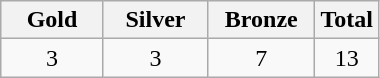<table class="wikitable" width=20%>
<tr>
<th width=30%> Gold</th>
<th width=30%> Silver</th>
<th width=30%> Bronze</th>
<th width=20%>Total</th>
</tr>
<tr align=center>
<td>3</td>
<td>3</td>
<td>7</td>
<td>13</td>
</tr>
</table>
